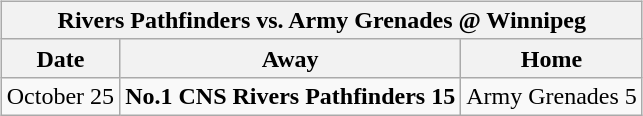<table cellspacing="10">
<tr>
<td valign="top"><br><table class="wikitable">
<tr>
<th colspan="4">Rivers Pathfinders vs. Army Grenades @ Winnipeg</th>
</tr>
<tr>
<th>Date</th>
<th>Away</th>
<th>Home</th>
</tr>
<tr>
<td>October 25</td>
<td><strong>No.1 CNS Rivers Pathfinders 15</strong></td>
<td>Army Grenades 5</td>
</tr>
</table>
</td>
</tr>
</table>
